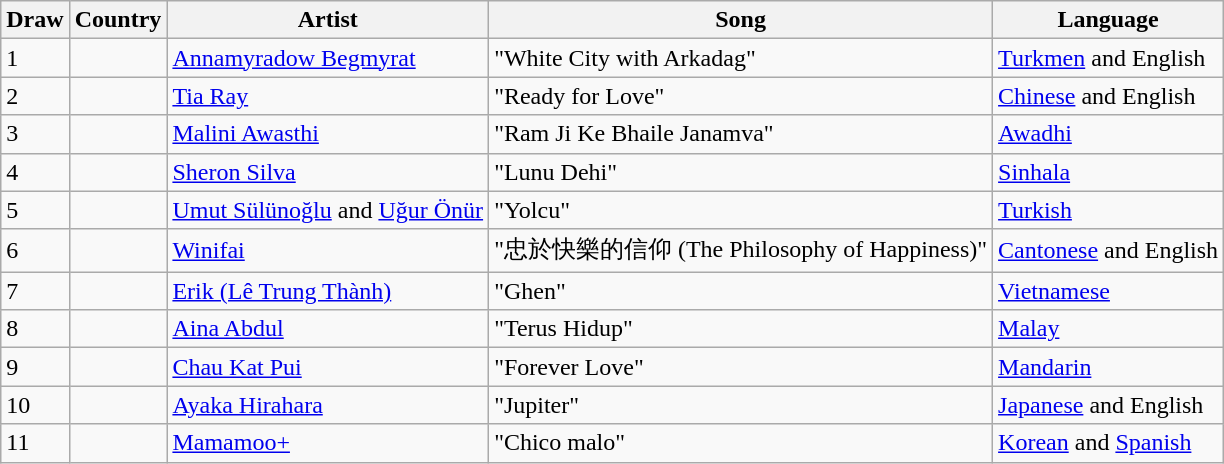<table class="sortable wikitable">
<tr>
<th>Draw</th>
<th>Country</th>
<th>Artist</th>
<th>Song</th>
<th>Language</th>
</tr>
<tr>
<td>1</td>
<td></td>
<td><a href='#'>Annamyradow Begmyrat</a></td>
<td>"White City with Arkadag"</td>
<td><a href='#'>Turkmen</a> and English</td>
</tr>
<tr>
<td>2</td>
<td></td>
<td><a href='#'>Tia Ray</a></td>
<td>"Ready for Love"</td>
<td><a href='#'>Chinese</a> and English</td>
</tr>
<tr>
<td>3</td>
<td></td>
<td><a href='#'>Malini Awasthi</a></td>
<td>"Ram Ji Ke Bhaile Janamva"</td>
<td><a href='#'>Awadhi</a></td>
</tr>
<tr>
<td>4</td>
<td></td>
<td><a href='#'>Sheron Silva</a></td>
<td>"Lunu Dehi"</td>
<td><a href='#'>Sinhala</a></td>
</tr>
<tr>
<td>5</td>
<td></td>
<td><a href='#'>Umut Sülünoğlu</a> and <a href='#'>Uğur Önür</a></td>
<td>"Yolcu"</td>
<td><a href='#'>Turkish</a></td>
</tr>
<tr>
<td>6</td>
<td></td>
<td><a href='#'>Winifai</a></td>
<td>"忠於快樂的信仰 (The Philosophy of Happiness)"</td>
<td><a href='#'>Cantonese</a> and English</td>
</tr>
<tr>
<td>7</td>
<td></td>
<td><a href='#'>Erik (Lê Trung Thành)</a></td>
<td>"Ghen"</td>
<td><a href='#'>Vietnamese</a></td>
</tr>
<tr>
<td>8</td>
<td></td>
<td><a href='#'>Aina Abdul</a></td>
<td>"Terus Hidup"</td>
<td><a href='#'>Malay</a></td>
</tr>
<tr>
<td>9</td>
<td></td>
<td><a href='#'>Chau Kat Pui</a></td>
<td>"Forever Love"</td>
<td><a href='#'>Mandarin</a></td>
</tr>
<tr>
<td>10</td>
<td></td>
<td><a href='#'>Ayaka Hirahara</a></td>
<td>"Jupiter"</td>
<td><a href='#'>Japanese</a> and English</td>
</tr>
<tr>
<td>11</td>
<td></td>
<td><a href='#'>Mamamoo+</a></td>
<td>"Chico malo"</td>
<td><a href='#'>Korean</a> and <a href='#'>Spanish</a></td>
</tr>
</table>
